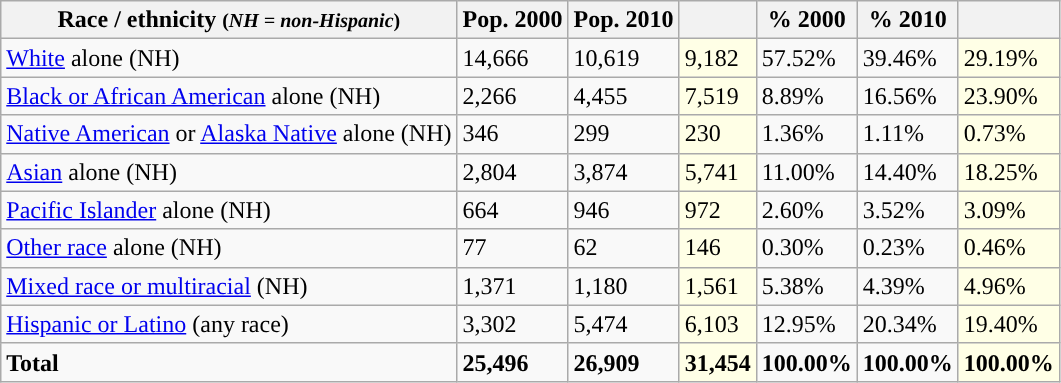<table class="wikitable">
<tr>
<th>Race / ethnicity <small>(<em>NH = non-Hispanic</em>)</small></th>
<th>Pop. 2000</th>
<th>Pop. 2010</th>
<th></th>
<th>% 2000</th>
<th>% 2010</th>
<th></th>
</tr>
<tr>
<td><a href='#'>White</a> alone (NH)</td>
<td>14,666</td>
<td>10,619</td>
<td style='background: #ffffe6;'>9,182</td>
<td>57.52%</td>
<td>39.46%</td>
<td style='background: #ffffe6;'>29.19%</td>
</tr>
<tr>
<td><a href='#'>Black or African American</a> alone (NH)</td>
<td>2,266</td>
<td>4,455</td>
<td style='background: #ffffe6;'>7,519</td>
<td>8.89%</td>
<td>16.56%</td>
<td style='background: #ffffe6;'>23.90%</td>
</tr>
<tr>
<td><a href='#'>Native American</a> or <a href='#'>Alaska Native</a> alone (NH)</td>
<td>346</td>
<td>299</td>
<td style='background: #ffffe6;'>230</td>
<td>1.36%</td>
<td>1.11%</td>
<td style='background: #ffffe6;'>0.73%</td>
</tr>
<tr>
<td><a href='#'>Asian</a> alone (NH)</td>
<td>2,804</td>
<td>3,874</td>
<td style='background: #ffffe6;'>5,741</td>
<td>11.00%</td>
<td>14.40%</td>
<td style='background: #ffffe6;'>18.25%</td>
</tr>
<tr>
<td><a href='#'>Pacific Islander</a> alone (NH)</td>
<td>664</td>
<td>946</td>
<td style='background: #ffffe6;'>972</td>
<td>2.60%</td>
<td>3.52%</td>
<td style='background: #ffffe6;'>3.09%</td>
</tr>
<tr>
<td><a href='#'>Other race</a> alone (NH)</td>
<td>77</td>
<td>62</td>
<td style='background: #ffffe6;'>146</td>
<td>0.30%</td>
<td>0.23%</td>
<td style='background: #ffffe6;'>0.46%</td>
</tr>
<tr>
<td><a href='#'>Mixed race or multiracial</a> (NH)</td>
<td>1,371</td>
<td>1,180</td>
<td style='background: #ffffe6;'>1,561</td>
<td>5.38%</td>
<td>4.39%</td>
<td style='background: #ffffe6;'>4.96%</td>
</tr>
<tr>
<td><a href='#'>Hispanic or Latino</a> (any race)</td>
<td>3,302</td>
<td>5,474</td>
<td style='background: #ffffe6;'>6,103</td>
<td>12.95%</td>
<td>20.34%</td>
<td style='background: #ffffe6;'>19.40%</td>
</tr>
<tr>
<td><strong>Total</strong></td>
<td><strong>25,496</strong></td>
<td><strong>26,909</strong></td>
<td style='background: #ffffe6;'><strong>31,454</strong></td>
<td><strong>100.00%</strong></td>
<td><strong>100.00%</strong></td>
<td style='background: #ffffe6;'><strong>100.00%</strong></td>
</tr>
</table>
